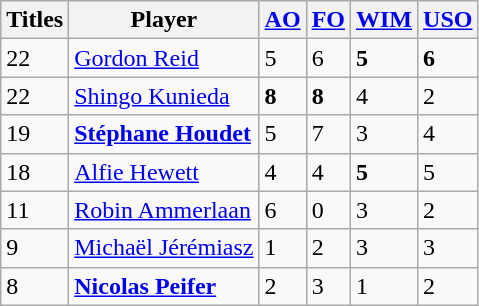<table class="wikitable sortable">
<tr>
<th scope="col">Titles</th>
<th scope="col">Player</th>
<th scope="col"><a href='#'>AO</a></th>
<th scope="col"><a href='#'>FO</a></th>
<th scope="col"><a href='#'>WIM</a></th>
<th scope="col"><a href='#'>USO</a></th>
</tr>
<tr>
<td>22</td>
<td style="text-align:left"> <a href='#'>Gordon Reid</a></td>
<td>5</td>
<td>6</td>
<td><strong>5</strong></td>
<td><strong>6</strong></td>
</tr>
<tr>
<td>22</td>
<td style="text-align:left"> <a href='#'>Shingo Kunieda</a></td>
<td><strong>8</strong></td>
<td><strong>8</strong></td>
<td>4</td>
<td>2</td>
</tr>
<tr>
<td>19</td>
<td style="text-align:left"> <strong><a href='#'>Stéphane Houdet</a></strong></td>
<td>5</td>
<td>7</td>
<td>3</td>
<td>4</td>
</tr>
<tr>
<td>18</td>
<td style="text-align:left"> <a href='#'>Alfie Hewett</a></td>
<td>4</td>
<td>4</td>
<td><strong>5</strong></td>
<td>5</td>
</tr>
<tr>
<td>11</td>
<td style="text-align:left"> <a href='#'>Robin Ammerlaan</a></td>
<td>6</td>
<td>0</td>
<td>3</td>
<td>2</td>
</tr>
<tr>
<td>9</td>
<td style="text-align:left"> <a href='#'>Michaël Jérémiasz</a></td>
<td>1</td>
<td>2</td>
<td>3</td>
<td>3</td>
</tr>
<tr>
<td>8</td>
<td style="text-align:left"> <strong><a href='#'>Nicolas Peifer</a> </strong></td>
<td>2</td>
<td>3</td>
<td>1</td>
<td>2</td>
</tr>
</table>
